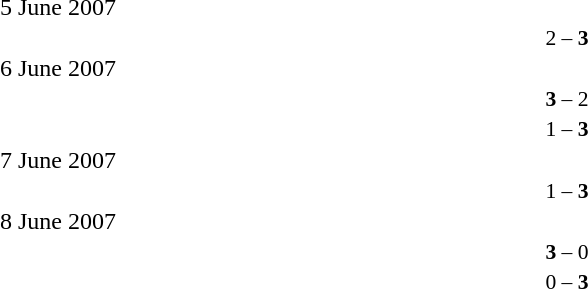<table width=100% cellspacing=1>
<tr>
<th width=25%></th>
<th width=10%></th>
<th></th>
</tr>
<tr>
<td>5 June 2007</td>
</tr>
<tr style=font-size:90%>
<td align=right></td>
<td align=center>2 – <strong>3</strong></td>
<td><strong></strong></td>
</tr>
<tr>
<td>6 June 2007</td>
</tr>
<tr style=font-size:90%>
<td align=right><strong></strong></td>
<td align=center><strong>3</strong> – 2</td>
<td></td>
</tr>
<tr style=font-size:90%>
<td align=right></td>
<td align=center>1 – <strong>3</strong></td>
<td><strong></strong></td>
</tr>
<tr>
<td>7 June 2007</td>
</tr>
<tr style=font-size:90%>
<td align=right></td>
<td align=center>1 – <strong>3</strong></td>
<td><strong></strong></td>
</tr>
<tr>
<td>8 June 2007</td>
</tr>
<tr style=font-size:90%>
<td align=right><strong></strong></td>
<td align=center><strong>3</strong> – 0</td>
<td></td>
</tr>
<tr style=font-size:90%>
<td align=right></td>
<td align=center>0 – <strong>3</strong></td>
<td><strong></strong></td>
</tr>
</table>
